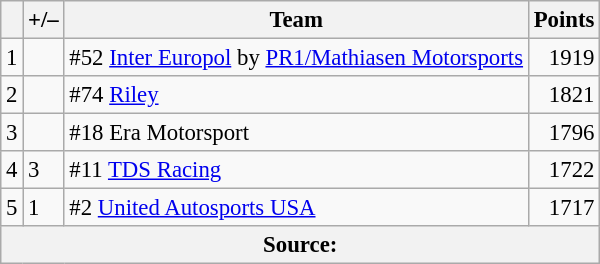<table class="wikitable" style="font-size: 95%;">
<tr>
<th scope="col"></th>
<th scope="col">+/–</th>
<th scope="col">Team</th>
<th scope="col">Points</th>
</tr>
<tr>
<td align=center>1</td>
<td align=left></td>
<td>#52 <a href='#'>Inter Europol</a> by <a href='#'>PR1/Mathiasen Motorsports</a></td>
<td align=right>1919</td>
</tr>
<tr>
<td align=center>2</td>
<td align=left></td>
<td>#74 <a href='#'>Riley</a></td>
<td align=right>1821</td>
</tr>
<tr>
<td align=center>3</td>
<td align=left></td>
<td>#18 Era Motorsport</td>
<td align=right>1796</td>
</tr>
<tr>
<td align=center>4</td>
<td align=left> 3</td>
<td>#11 <a href='#'>TDS Racing</a></td>
<td align=right>1722</td>
</tr>
<tr>
<td align=center>5</td>
<td align=left> 1</td>
<td>#2 <a href='#'>United Autosports USA</a></td>
<td align=right>1717</td>
</tr>
<tr>
<th colspan=5>Source:</th>
</tr>
</table>
